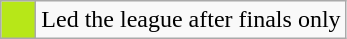<table class="wikitable">
<tr>
<td style="background:#b7e718; width:1em"></td>
<td>Led the league after finals only</td>
</tr>
</table>
